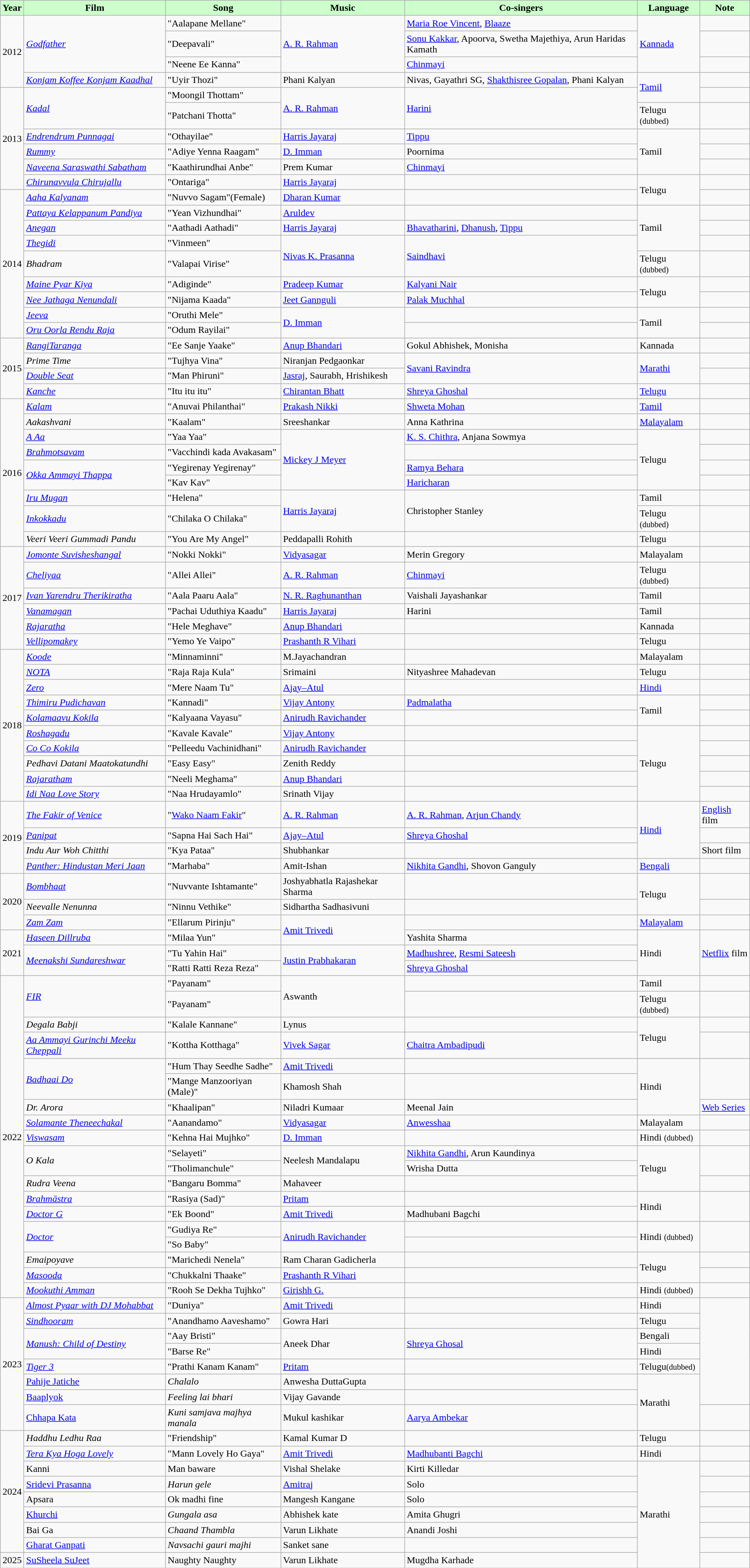<table class="wikitable sortable">
<tr>
<th style="background:#cfc; text-align:center;"><strong>Year</strong></th>
<th style="background:#cfc; text-align:center;"><strong>Film</strong></th>
<th style="background:#cfc; text-align:center;"><strong>Song</strong></th>
<th style="background:#cfc; text-align:center;"><strong>Music</strong></th>
<th style="background:#cfc; text-align:center;"><strong>Co-singers</strong></th>
<th style="background:#cfc; text-align:center;"><strong>Language</strong></th>
<th style="background:#cfc; text-align:center;"><strong>Note</strong></th>
</tr>
<tr>
<td rowspan="4">2012</td>
<td rowspan="3"><em><a href='#'>Godfather</a></em></td>
<td>"Aalapane Mellane"</td>
<td rowspan="3"><a href='#'>A. R. Rahman</a></td>
<td><a href='#'>Maria Roe Vincent</a>, <a href='#'>Blaaze</a></td>
<td rowspan="3"><a href='#'>Kannada</a></td>
<td></td>
</tr>
<tr>
<td>"Deepavali"</td>
<td><a href='#'>Sonu Kakkar</a>, Apoorva, Swetha Majethiya, Arun Haridas Kamath</td>
<td></td>
</tr>
<tr>
<td>"Neene Ee Kanna"</td>
<td><a href='#'>Chinmayi</a></td>
<td></td>
</tr>
<tr>
<td><em><a href='#'>Konjam Koffee Konjam Kaadhal</a></em></td>
<td>"Uyir Thozi"</td>
<td>Phani Kalyan</td>
<td>Nivas, Gayathri SG, <a href='#'>Shakthisree Gopalan</a>, Phani Kalyan</td>
<td rowspan="2"><a href='#'>Tamil</a></td>
<td></td>
</tr>
<tr>
<td rowspan="6">2013</td>
<td rowspan="2"><em><a href='#'>Kadal</a></em></td>
<td>"Moongil Thottam"</td>
<td rowspan="2"><a href='#'>A. R. Rahman</a></td>
<td rowspan="2"><a href='#'>Harini</a></td>
<td></td>
</tr>
<tr>
<td>"Patchani Thotta"</td>
<td>Telugu <small>(dubbed)</small></td>
<td></td>
</tr>
<tr>
<td><em><a href='#'>Endrendrum Punnagai</a></em></td>
<td>"Othayilae"</td>
<td><a href='#'>Harris Jayaraj</a></td>
<td><a href='#'>Tippu</a></td>
<td rowspan="3">Tamil</td>
<td></td>
</tr>
<tr>
<td><em><a href='#'>Rummy</a></em></td>
<td>"Adiye Yenna Raagam"</td>
<td><a href='#'>D. Imman</a></td>
<td>Poornima</td>
<td></td>
</tr>
<tr>
<td><em><a href='#'>Naveena Saraswathi Sabatham</a></em></td>
<td>"Kaathirundhai Anbe"</td>
<td>Prem Kumar</td>
<td><a href='#'>Chinmayi</a></td>
<td></td>
</tr>
<tr>
<td><a href='#'><em>Chirunavvula Chirujallu</em></a></td>
<td>"Ontariga"</td>
<td><a href='#'>Harris Jayaraj</a></td>
<td></td>
<td rowspan=2>Telugu</td>
<td></td>
</tr>
<tr>
<td rowspan="9">2014</td>
<td><em><a href='#'>Aaha Kalyanam</a></em></td>
<td>"Nuvvo Sagam"(Female)</td>
<td><a href='#'>Dharan Kumar</a></td>
<td></td>
<td></td>
</tr>
<tr>
<td><em><a href='#'>Pattaya Kelappanum Pandiya</a></em></td>
<td>"Yean Vizhundhai"</td>
<td><a href='#'>Aruldev</a></td>
<td></td>
<td rowspan="3">Tamil</td>
<td></td>
</tr>
<tr>
<td><em><a href='#'>Anegan</a></em></td>
<td>"Aathadi Aathadi"</td>
<td><a href='#'>Harris Jayaraj</a></td>
<td><a href='#'>Bhavatharini</a>, <a href='#'>Dhanush</a>, <a href='#'>Tippu</a></td>
<td></td>
</tr>
<tr>
<td><em><a href='#'>Thegidi</a></em></td>
<td>"Vinmeen"</td>
<td rowspan="2"><a href='#'>Nivas K. Prasanna</a></td>
<td rowspan="2"><a href='#'>Saindhavi</a></td>
<td></td>
</tr>
<tr>
<td><em>Bhadram</em></td>
<td>"Valapai Virise"</td>
<td>Telugu <small>(dubbed)</small></td>
<td></td>
</tr>
<tr>
<td><em><a href='#'>Maine Pyar Kiya</a></em></td>
<td>"Adiginde"</td>
<td><a href='#'>Pradeep Kumar</a></td>
<td><a href='#'>Kalyani Nair</a></td>
<td rowspan="2">Telugu</td>
<td></td>
</tr>
<tr>
<td><em><a href='#'>Nee Jathaga Nenundali</a></em></td>
<td>"Nijama Kaada"</td>
<td><a href='#'>Jeet Gannguli</a></td>
<td><a href='#'>Palak Muchhal</a></td>
<td></td>
</tr>
<tr>
<td><em><a href='#'>Jeeva</a></em></td>
<td>"Oruthi Mele"</td>
<td rowspan="2"><a href='#'>D. Imman</a></td>
<td></td>
<td rowspan="2">Tamil</td>
<td></td>
</tr>
<tr>
<td><em><a href='#'>Oru Oorla Rendu Raja</a></em></td>
<td>"Odum Rayilai"</td>
<td></td>
<td></td>
</tr>
<tr>
<td rowspan="4">2015</td>
<td><em><a href='#'>RangiTaranga</a></em></td>
<td>"Ee Sanje Yaake"</td>
<td><a href='#'>Anup Bhandari</a></td>
<td>Gokul Abhishek, Monisha</td>
<td>Kannada</td>
<td></td>
</tr>
<tr>
<td><em>Prime Time</em></td>
<td>"Tujhya Vina"</td>
<td>Niranjan Pedgaonkar</td>
<td rowspan="2"><a href='#'>Savani Ravindra</a></td>
<td rowspan="2"><a href='#'>Marathi</a></td>
<td></td>
</tr>
<tr>
<td><em><a href='#'>Double Seat</a></em></td>
<td>"Man Phiruni"</td>
<td><a href='#'>Jasraj</a>, Saurabh, Hrishikesh</td>
<td></td>
</tr>
<tr>
<td><em><a href='#'>Kanche</a></em></td>
<td>"Itu itu itu"</td>
<td><a href='#'>Chirantan Bhatt</a></td>
<td><a href='#'>Shreya Ghoshal</a></td>
<td><a href='#'>Telugu</a></td>
<td></td>
</tr>
<tr>
<td rowspan="9">2016</td>
<td><em><a href='#'>Kalam</a></em></td>
<td>"Anuvai Philanthai"</td>
<td><a href='#'>Prakash Nikki</a></td>
<td><a href='#'>Shweta Mohan</a></td>
<td><a href='#'>Tamil</a></td>
<td></td>
</tr>
<tr>
<td><em>Aakashvani</em></td>
<td>"Kaalam"</td>
<td>Sreeshankar</td>
<td>Anna Kathrina</td>
<td><a href='#'>Malayalam</a></td>
<td></td>
</tr>
<tr>
<td><em><a href='#'>A Aa</a></em></td>
<td>"Yaa Yaa"</td>
<td rowspan="4"><a href='#'>Mickey J Meyer</a></td>
<td><a href='#'>K. S. Chithra</a>, Anjana Sowmya</td>
<td rowspan="4">Telugu</td>
<td></td>
</tr>
<tr>
<td><a href='#'><em>Brahmotsavam</em></a></td>
<td>"Vacchindi kada Avakasam"</td>
<td></td>
<td></td>
</tr>
<tr>
<td rowspan="2"><em><a href='#'>Okka Ammayi Thappa</a></em></td>
<td>"Yegirenay Yegirenay"</td>
<td><a href='#'>Ramya Behara</a></td>
<td></td>
</tr>
<tr>
<td>"Kav Kav"</td>
<td><a href='#'>Haricharan</a></td>
<td></td>
</tr>
<tr>
<td><em><a href='#'>Iru Mugan</a></em></td>
<td>"Helena"</td>
<td rowspan="2"><a href='#'>Harris Jayaraj</a></td>
<td rowspan="2">Christopher Stanley</td>
<td>Tamil</td>
<td></td>
</tr>
<tr>
<td><em><a href='#'>Inkokkadu</a></em></td>
<td>"Chilaka O Chilaka"</td>
<td>Telugu <small>(dubbed)</small></td>
<td></td>
</tr>
<tr>
<td><em>Veeri Veeri Gummadi Pandu</em></td>
<td>"You Are My Angel"</td>
<td>Peddapalli Rohith</td>
<td></td>
<td>Telugu</td>
<td></td>
</tr>
<tr>
<td rowspan="6">2017</td>
<td><em><a href='#'>Jomonte Suvisheshangal</a></em></td>
<td>"Nokki Nokki"</td>
<td><a href='#'>Vidyasagar</a></td>
<td>Merin Gregory</td>
<td>Malayalam</td>
<td></td>
</tr>
<tr>
<td><em><a href='#'>Cheliyaa</a></em></td>
<td>"Allei Allei"</td>
<td><a href='#'>A. R. Rahman</a></td>
<td><a href='#'>Chinmayi</a></td>
<td>Telugu <small>(dubbed)</small></td>
<td></td>
</tr>
<tr>
<td><em><a href='#'>Ivan Yarendru Therikiratha</a></em></td>
<td>"Aala Paaru Aala"</td>
<td><a href='#'>N. R. Raghunanthan</a></td>
<td>Vaishali Jayashankar</td>
<td>Tamil</td>
<td></td>
</tr>
<tr>
<td><em><a href='#'>Vanamagan</a></em></td>
<td>"Pachai Uduthiya Kaadu"</td>
<td><a href='#'>Harris Jayaraj</a></td>
<td>Harini</td>
<td>Tamil</td>
<td></td>
</tr>
<tr>
<td><em><a href='#'>Rajaratha</a></em></td>
<td>"Hele Meghave"</td>
<td><a href='#'>Anup Bhandari</a></td>
<td></td>
<td>Kannada</td>
<td></td>
</tr>
<tr>
<td><em><a href='#'>Vellipomakey</a></em></td>
<td>"Yemo Ye Vaipo"</td>
<td><a href='#'>Prashanth R Vihari</a></td>
<td></td>
<td>Telugu</td>
<td></td>
</tr>
<tr>
<td rowspan="10">2018</td>
<td><em><a href='#'>Koode</a></em></td>
<td>"Minnaminni"</td>
<td>M.Jayachandran</td>
<td></td>
<td>Malayalam</td>
<td></td>
</tr>
<tr>
<td><em><a href='#'>NOTA</a></em></td>
<td>"Raja Raja Kula"</td>
<td>Srimaini</td>
<td>Nityashree Mahadevan</td>
<td>Telugu</td>
<td></td>
</tr>
<tr>
<td><em><a href='#'>Zero</a></em></td>
<td>"Mere Naam Tu"</td>
<td><a href='#'>Ajay–Atul</a></td>
<td></td>
<td><a href='#'>Hindi</a></td>
<td></td>
</tr>
<tr>
<td><em><a href='#'>Thimiru Pudichavan</a></em></td>
<td>"Kannadi"</td>
<td><a href='#'>Vijay Antony</a></td>
<td><a href='#'>Padmalatha</a></td>
<td rowspan="2">Tamil</td>
<td></td>
</tr>
<tr>
<td><em><a href='#'>Kolamaavu Kokila</a></em></td>
<td>"Kalyaana Vayasu"</td>
<td><a href='#'>Anirudh Ravichander</a></td>
<td></td>
<td></td>
</tr>
<tr>
<td><em><a href='#'>Roshagadu</a></em></td>
<td>"Kavale Kavale"</td>
<td><a href='#'>Vijay Antony</a></td>
<td></td>
<td rowspan=5>Telugu</td>
<td></td>
</tr>
<tr>
<td><a href='#'><em>Co Co Kokila</em></a></td>
<td>"Pelleedu Vachinidhani"</td>
<td><a href='#'>Anirudh Ravichander</a></td>
<td></td>
<td></td>
</tr>
<tr>
<td><em>Pedhavi Datani Maatokatundhi</em></td>
<td>"Easy Easy"</td>
<td>Zenith Reddy</td>
<td></td>
<td></td>
</tr>
<tr>
<td><a href='#'><em>Rajaratham</em></a></td>
<td>"Neeli Meghama"</td>
<td><a href='#'>Anup Bhandari</a></td>
<td></td>
<td></td>
</tr>
<tr>
<td><em><a href='#'>Idi Naa Love Story</a></em></td>
<td>"Naa Hrudayamlo"</td>
<td>Srinath Vijay</td>
<td></td>
<td></td>
</tr>
<tr>
<td rowspan="4">2019</td>
<td><em><a href='#'>The Fakir of Venice</a></em></td>
<td>"<a href='#'>Wako Naam Fakir</a>"</td>
<td><a href='#'>A. R. Rahman</a></td>
<td><a href='#'>A. R. Rahman</a>, <a href='#'>Arjun Chandy</a></td>
<td rowspan="3"><a href='#'>Hindi</a></td>
<td><a href='#'>English</a> film</td>
</tr>
<tr>
<td><em><a href='#'>Panipat</a></em></td>
<td>"Sapna Hai Sach Hai"</td>
<td><a href='#'>Ajay–Atul</a></td>
<td><a href='#'>Shreya Ghoshal</a></td>
<td></td>
</tr>
<tr>
<td><em>Indu Aur Woh Chitthi</em></td>
<td>"Kya Pataa"</td>
<td>Shubhankar</td>
<td></td>
<td>Short film</td>
</tr>
<tr>
<td><em><a href='#'>Panther: Hindustan Meri Jaan</a></em></td>
<td>"Marhaba"</td>
<td>Amit-Ishan</td>
<td><a href='#'>Nikhita Gandhi</a>, Shovon Ganguly</td>
<td><a href='#'>Bengali</a></td>
<td></td>
</tr>
<tr>
<td rowspan="3">2020</td>
<td><em><a href='#'>Bombhaat</a></em></td>
<td>"Nuvvante Ishtamante"</td>
<td>Joshyabhatla Rajashekar Sharma</td>
<td></td>
<td rowspan=2>Telugu</td>
<td></td>
</tr>
<tr>
<td><em>Neevalle Nenunna</em></td>
<td>"Ninnu Vethike"</td>
<td>Sidhartha Sadhasivuni</td>
<td></td>
<td></td>
</tr>
<tr>
<td><a href='#'><em>Zam Zam</em></a></td>
<td>"Ellarum Pirinju"</td>
<td rowspan="2"><a href='#'>Amit Trivedi</a></td>
<td></td>
<td><a href='#'>Malayalam</a></td>
<td></td>
</tr>
<tr>
<td rowspan="3">2021</td>
<td><em><a href='#'>Haseen Dillruba</a></em></td>
<td>"Milaa Yun"</td>
<td>Yashita Sharma</td>
<td rowspan="3">Hindi</td>
<td rowspan=3><a href='#'>Netflix</a> film</td>
</tr>
<tr>
<td rowspan="2"><em><a href='#'>Meenakshi Sundareshwar</a></em></td>
<td>"Tu Yahin Hai"</td>
<td rowspan="2"><a href='#'>Justin Prabhakaran</a></td>
<td><a href='#'>Madhushree</a>, <a href='#'>Resmi Sateesh</a></td>
</tr>
<tr>
<td>"Ratti Ratti Reza Reza"</td>
<td><a href='#'>Shreya Ghoshal</a></td>
</tr>
<tr>
<td rowspan="19">2022</td>
<td rowspan="2"><em><a href='#'>FIR</a></em></td>
<td>"Payanam"</td>
<td rowspan="2">Aswanth</td>
<td></td>
<td>Tamil</td>
<td></td>
</tr>
<tr>
<td>"Payanam"</td>
<td></td>
<td>Telugu <small>(dubbed)</small></td>
<td></td>
</tr>
<tr>
<td><em>Degala Babji</em></td>
<td>"Kalale Kannane"</td>
<td>Lynus</td>
<td></td>
<td rowspan="2">Telugu</td>
<td></td>
</tr>
<tr>
<td><em><a href='#'>Aa Ammayi Gurinchi Meeku Cheppali</a></em></td>
<td>"Kottha Kotthaga"</td>
<td><a href='#'>Vivek Sagar</a></td>
<td><a href='#'>Chaitra Ambadipudi</a></td>
<td></td>
</tr>
<tr>
<td rowspan="2"><em><a href='#'>Badhaai Do</a></em></td>
<td>"Hum Thay Seedhe Sadhe"</td>
<td><a href='#'>Amit Trivedi</a></td>
<td></td>
<td rowspan="3">Hindi</td>
<td rowspan="2"></td>
</tr>
<tr>
<td>"Mange Manzooriyan (Male)"</td>
<td>Khamosh Shah</td>
<td></td>
</tr>
<tr>
<td><em>Dr. Arora</em></td>
<td>"Khaalipan"</td>
<td>Niladri Kumaar</td>
<td>Meenal Jain</td>
<td><a href='#'>Web Series</a></td>
</tr>
<tr>
<td><em><a href='#'>Solamante Theneechakal</a></em></td>
<td>"Aanandamo"</td>
<td><a href='#'>Vidyasagar</a></td>
<td><a href='#'>Anwesshaa</a></td>
<td>Malayalam</td>
<td></td>
</tr>
<tr>
<td><em><a href='#'>Viswasam</a></em></td>
<td>"Kehna Hai Mujhko"</td>
<td><a href='#'>D. Imman</a></td>
<td></td>
<td>Hindi <small>(dubbed)</small></td>
<td></td>
</tr>
<tr>
<td rowspan="2"><em>O Kala</em></td>
<td>"Selayeti"</td>
<td rowspan="2">Neelesh Mandalapu</td>
<td><a href='#'>Nikhita Gandhi</a>, Arun Kaundinya</td>
<td rowspan=3>Telugu</td>
<td rowspan="2"></td>
</tr>
<tr>
<td>"Tholimanchule"</td>
<td>Wrisha Dutta</td>
</tr>
<tr>
<td><em>Rudra Veena</em></td>
<td>"Bangaru Bomma"</td>
<td>Mahaveer</td>
<td></td>
<td></td>
</tr>
<tr>
<td><em><a href='#'>Brahmāstra</a></em></td>
<td>"Rasiya (Sad)"</td>
<td><a href='#'>Pritam</a></td>
<td></td>
<td rowspan=2>Hindi</td>
<td rowspan="2"></td>
</tr>
<tr>
<td><em><a href='#'>Doctor G</a></em></td>
<td>"Ek Boond"</td>
<td><a href='#'>Amit Trivedi</a></td>
<td>Madhubani Bagchi</td>
</tr>
<tr>
<td rowspan="2"><a href='#'><em>Doctor</em></a></td>
<td>"Gudiya Re"</td>
<td rowspan="2"><a href='#'>Anirudh Ravichander</a></td>
<td></td>
<td rowspan="2">Hindi <small>(dubbed)</small></td>
<td rowspan="2"></td>
</tr>
<tr>
<td>"So Baby"</td>
<td></td>
</tr>
<tr>
<td><em>Emaipoyave</em></td>
<td>"Marichedi Nenela"</td>
<td>Ram Charan Gadicherla</td>
<td></td>
<td rowspan=2>Telugu</td>
<td></td>
</tr>
<tr>
<td><em><a href='#'>Masooda</a></em></td>
<td>"Chukkalni Thaake"</td>
<td><a href='#'>Prashanth R Vihari</a></td>
<td></td>
<td></td>
</tr>
<tr>
<td><em><a href='#'>Mookuthi Amman</a></em></td>
<td>"Rooh Se Dekha Tujhko"</td>
<td><a href='#'>Girishh G.</a></td>
<td></td>
<td>Hindi <small>(dubbed)</small></td>
<td></td>
</tr>
<tr>
<td rowspan="8">2023</td>
<td><em><a href='#'>Almost Pyaar with DJ Mohabbat</a></em></td>
<td>"Duniya"</td>
<td><a href='#'>Amit Trivedi</a></td>
<td></td>
<td>Hindi</td>
<td rowspan=7></td>
</tr>
<tr>
<td><em><a href='#'>Sindhooram</a></em></td>
<td>"Anandhamo Aaveshamo"</td>
<td>Gowra Hari</td>
<td></td>
<td>Telugu</td>
</tr>
<tr>
<td rowspan = "2"><em><a href='#'>Manush: Child of Destiny</a></em></td>
<td>"Aay Bristi"</td>
<td rowspan = "2">Aneek Dhar</td>
<td rowspan = "2"><a href='#'>Shreya Ghosal</a></td>
<td>Bengali</td>
</tr>
<tr>
<td>"Barse Re"</td>
<td>Hindi</td>
</tr>
<tr>
<td><em><a href='#'>Tiger 3</a></em></td>
<td>"Prathi Kanam Kanam"</td>
<td><a href='#'>Pritam</a></td>
<td></td>
<td>Telugu<small>(dubbed)</small></td>
</tr>
<tr>
<td><a href='#'>Pahije Jatiche</a></td>
<td><em>Chalalo</em></td>
<td>Anwesha DuttaGupta</td>
<td></td>
<td Rowspan="3">Marathi</td>
</tr>
<tr>
<td><a href='#'>Baaplyok</a></td>
<td><em>Feeling lai bhari</em></td>
<td>Vijay Gavande</td>
<td></td>
</tr>
<tr>
<td><a href='#'>Chhapa Kata</a></td>
<td><em>Kuni samjava majhya manala</em></td>
<td>Mukul kashikar</td>
<td><a href='#'>Aarya Ambekar</a></td>
<td></td>
</tr>
<tr>
<td rowspan=8>2024</td>
<td><em>Haddhu Ledhu Raa</em></td>
<td>"Friendship"</td>
<td>Kamal Kumar D</td>
<td></td>
<td>Telugu</td>
<td></td>
</tr>
<tr>
<td><em><a href='#'>Tera Kya Hoga Lovely</a></em></td>
<td>"Mann Lovely Ho Gaya"</td>
<td><a href='#'>Amit Trivedi</a></td>
<td><a href='#'>Madhubanti Bagchi</a></td>
<td>Hindi</td>
<td></td>
</tr>
<tr>
<td>Kanni</td>
<td>Man baware</td>
<td>Vishal Shelake</td>
<td>Kirti Killedar</td>
<td Rowspan="7">Marathi</td>
<td></td>
</tr>
<tr>
<td><a href='#'>Sridevi Prasanna</a></td>
<td><em>Harun gele</em></td>
<td><a href='#'>Amitraj</a></td>
<td>Solo</td>
<td></td>
</tr>
<tr>
<td>Apsara</td>
<td>Ok madhi fine</td>
<td>Mangesh Kangane</td>
<td>Solo</td>
<td></td>
</tr>
<tr>
<td><a href='#'>Khurchi</a></td>
<td><em>Gungala asa</em></td>
<td>Abhishek kate</td>
<td>Amita Ghugri</td>
<td></td>
</tr>
<tr>
<td>Bai Ga</td>
<td><em>Chaand Thambla</em></td>
<td>Varun Likhate</td>
<td>Anandi Joshi</td>
<td></td>
</tr>
<tr>
<td><a href='#'>Gharat Ganpati</a></td>
<td><em>Navsachi gauri majhi</em></td>
<td>Sanket sane</td>
<td></td>
<td></td>
</tr>
<tr>
<td>2025</td>
<td><a href='#'>SuSheela SuJeet</a></td>
<td>Naughty Naughty</td>
<td>Varun Likhate</td>
<td>Mugdha Karhade</td>
<td></td>
</tr>
</table>
